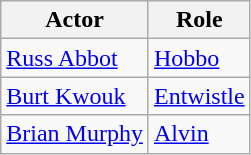<table class="wikitable">
<tr>
<th>Actor</th>
<th>Role</th>
</tr>
<tr>
<td><a href='#'>Russ Abbot</a></td>
<td><a href='#'>Hobbo</a></td>
</tr>
<tr>
<td><a href='#'>Burt Kwouk</a></td>
<td><a href='#'>Entwistle</a></td>
</tr>
<tr>
<td><a href='#'>Brian Murphy</a></td>
<td><a href='#'>Alvin</a></td>
</tr>
</table>
